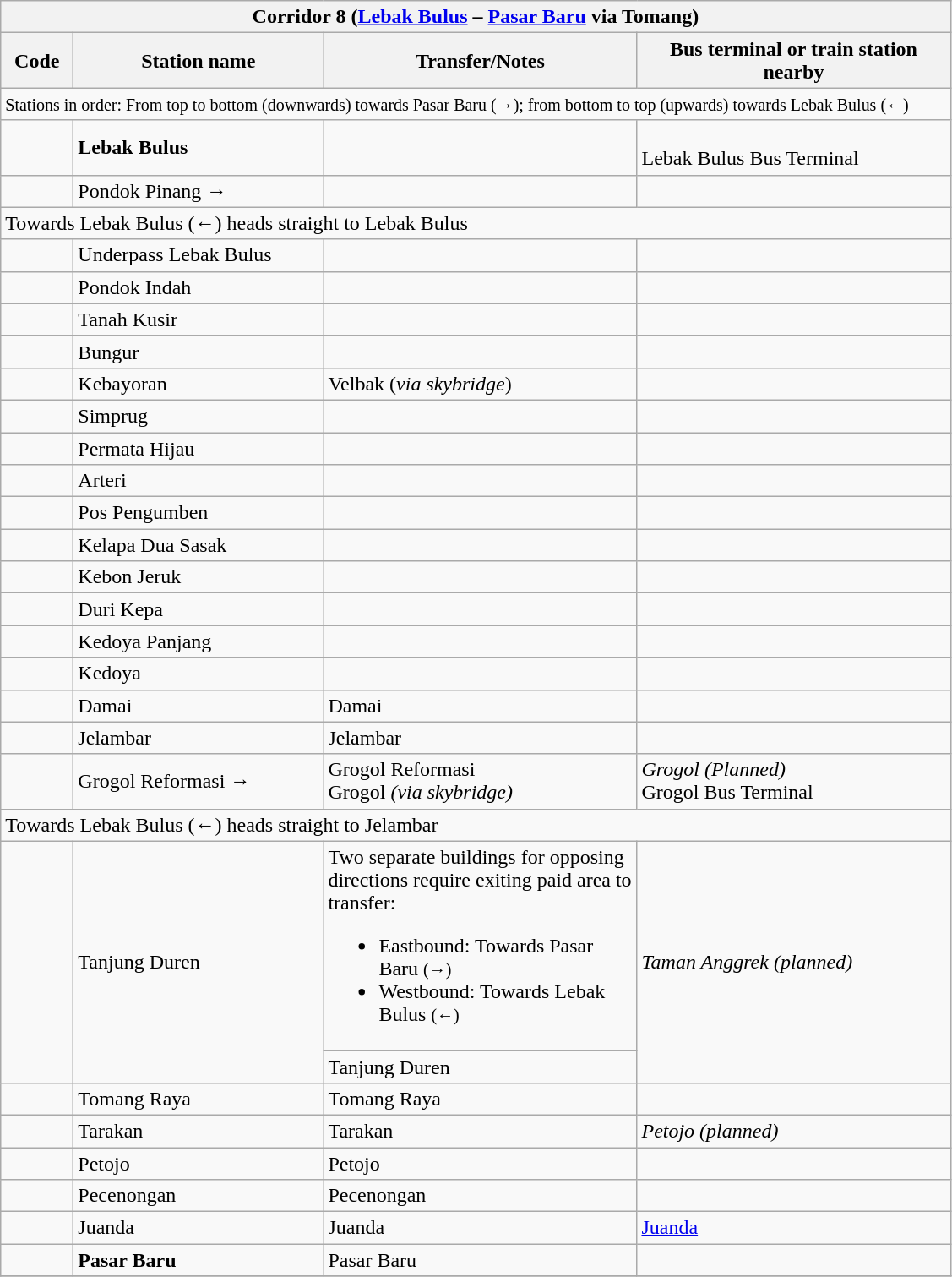<table class="wikitable" style="font-size:100%">
<tr>
<th colspan="4" align="left"> Corridor 8 (<a href='#'>Lebak Bulus</a> – <a href='#'>Pasar Baru</a> via Tomang)</th>
</tr>
<tr>
<th width="50">Code</th>
<th width="190">Station name</th>
<th width="240">Transfer/Notes</th>
<th width="240">Bus terminal or train station nearby</th>
</tr>
<tr>
<td colspan="4"><small>Stations in order: From top to bottom (downwards) towards Pasar Baru (→); from bottom to top (upwards) towards Lebak Bulus (←)</small></td>
</tr>
<tr>
<td align="center"><strong></strong></td>
<td><strong>Lebak Bulus</strong></td>
<td></td>
<td> <br> Lebak Bulus Bus Terminal</td>
</tr>
<tr>
<td align="center"><strong></strong></td>
<td>Pondok Pinang →</td>
<td></td>
<td></td>
</tr>
<tr>
<td colspan="4">Towards Lebak Bulus (←) heads straight to Lebak Bulus</td>
</tr>
<tr>
<td align="center"><strong></strong></td>
<td>Underpass Lebak Bulus</td>
<td></td>
<td></td>
</tr>
<tr>
<td align="center"><strong></strong></td>
<td>Pondok Indah</td>
<td></td>
<td></td>
</tr>
<tr>
<td align="center"><strong></strong></td>
<td>Tanah Kusir</td>
<td></td>
<td></td>
</tr>
<tr>
<td align="center"><strong></strong></td>
<td>Bungur</td>
<td></td>
<td></td>
</tr>
<tr>
<td align="center"><strong></strong></td>
<td>Kebayoran</td>
<td>   Velbak (<em>via skybridge</em>)</td>
<td> </td>
</tr>
<tr>
<td align="center"><strong></strong></td>
<td>Simprug</td>
<td></td>
<td></td>
</tr>
<tr>
<td align="center"><strong></strong></td>
<td>Permata Hijau</td>
<td></td>
<td></td>
</tr>
<tr>
<td align="center"><strong></strong></td>
<td>Arteri</td>
<td></td>
<td></td>
</tr>
<tr>
<td align="center"><strong></strong></td>
<td>Pos Pengumben</td>
<td></td>
<td></td>
</tr>
<tr>
<td align="center"><strong></strong></td>
<td>Kelapa Dua Sasak</td>
<td></td>
<td></td>
</tr>
<tr>
<td align="center"><strong></strong></td>
<td>Kebon Jeruk</td>
<td></td>
<td></td>
</tr>
<tr>
<td align="center"><strong></strong></td>
<td>Duri Kepa</td>
<td></td>
<td></td>
</tr>
<tr>
<td align="center"><strong></strong></td>
<td>Kedoya Panjang</td>
<td></td>
<td></td>
</tr>
<tr>
<td align="center"><strong></strong></td>
<td>Kedoya</td>
<td></td>
<td></td>
</tr>
<tr>
<td align="center"><strong></strong><br><strong></strong></td>
<td>Damai</td>
<td>   Damai</td>
<td></td>
</tr>
<tr>
<td align="center"><strong></strong><br><strong></strong></td>
<td>Jelambar</td>
<td>    Jelambar</td>
<td> </td>
</tr>
<tr>
<td align="center"><strong></strong><br><strong></strong></td>
<td>Grogol Reformasi →</td>
<td>   Grogol Reformasi<br>  Grogol <em>(via skybridge)</em></td>
<td> <em>Grogol (Planned)</em><br> Grogol Bus Terminal</td>
</tr>
<tr>
<td colspan="4">Towards Lebak Bulus (←) heads straight to Jelambar</td>
</tr>
<tr>
<td rowspan="2" align="center"><strong></strong><br><strong></strong></td>
<td rowspan="2">Tanjung Duren</td>
<td>Two separate buildings for opposing directions require exiting paid area to transfer:<br><ul><li>Eastbound: Towards Pasar Baru <small>(→)</small></li><li>Westbound: Towards Lebak Bulus <small>(←)</small></li></ul></td>
<td rowspan="2"> <em>Taman Anggrek (planned)</em></td>
</tr>
<tr>
<td>   Tanjung Duren</td>
</tr>
<tr>
<td align="center"><strong></strong></td>
<td>Tomang Raya</td>
<td> Tomang Raya</td>
<td></td>
</tr>
<tr>
<td align="center"><strong></strong></td>
<td>Tarakan</td>
<td> Tarakan</td>
<td> <em>Petojo (planned)</em></td>
</tr>
<tr>
<td align="center"><strong></strong></td>
<td>Petojo</td>
<td>   Petojo</td>
<td></td>
</tr>
<tr>
<td align="center"><strong></strong><br><strong></strong></td>
<td>Pecenongan</td>
<td>    Pecenongan</td>
<td></td>
</tr>
<tr>
<td align="center"><strong></strong><br><strong></strong></td>
<td>Juanda</td>
<td>    Juanda</td>
<td> <a href='#'>Juanda</a></td>
</tr>
<tr>
<td align="center"><strong></strong></td>
<td><strong>Pasar Baru</strong></td>
<td> Pasar Baru</td>
<td></td>
</tr>
<tr>
</tr>
</table>
